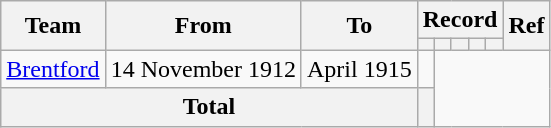<table class="wikitable" style="text-align: center">
<tr>
<th rowspan=2>Team</th>
<th rowspan=2>From</th>
<th rowspan=2>To</th>
<th colspan=5>Record</th>
<th rowspan="2">Ref</th>
</tr>
<tr>
<th></th>
<th></th>
<th></th>
<th></th>
<th></th>
</tr>
<tr>
<td align=left><a href='#'>Brentford</a></td>
<td align=left>14 November 1912</td>
<td align=left>April 1915<br></td>
<td></td>
</tr>
<tr>
<th colspan=3>Total<br></th>
<th></th>
</tr>
</table>
